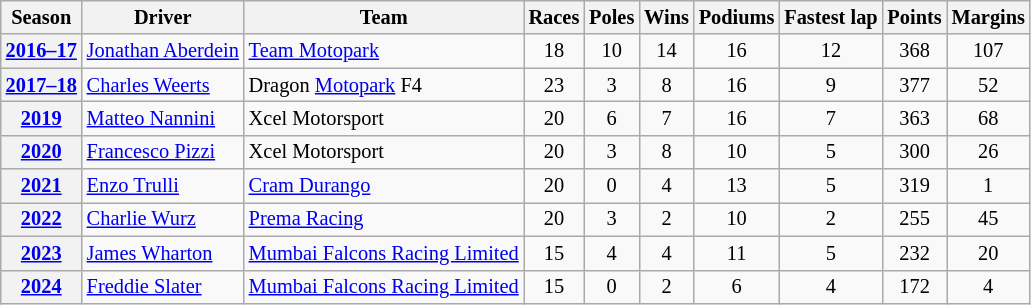<table class="wikitable" style="font-size:85%; text-align:center">
<tr>
<th>Season</th>
<th>Driver</th>
<th>Team</th>
<th>Races</th>
<th>Poles</th>
<th>Wins</th>
<th>Podiums</th>
<th>Fastest lap</th>
<th>Points</th>
<th>Margins</th>
</tr>
<tr>
<th><a href='#'>2016–17</a></th>
<td align=left> <a href='#'>Jonathan Aberdein</a></td>
<td align=left> <a href='#'>Team Motopark</a></td>
<td>18</td>
<td>10</td>
<td>14</td>
<td>16</td>
<td>12</td>
<td>368</td>
<td>107</td>
</tr>
<tr>
<th><a href='#'>2017–18</a></th>
<td align=left> <a href='#'>Charles Weerts</a></td>
<td align=left> Dragon <a href='#'>Motopark</a> F4</td>
<td>23</td>
<td>3</td>
<td>8</td>
<td>16</td>
<td>9</td>
<td>377</td>
<td>52</td>
</tr>
<tr>
<th><a href='#'>2019</a></th>
<td align=left> <a href='#'>Matteo Nannini</a></td>
<td align=left> Xcel Motorsport</td>
<td>20</td>
<td>6</td>
<td>7</td>
<td>16</td>
<td>7</td>
<td>363</td>
<td>68</td>
</tr>
<tr>
<th><a href='#'>2020</a></th>
<td align=left> <a href='#'>Francesco Pizzi</a></td>
<td align=left> Xcel Motorsport</td>
<td>20</td>
<td>3</td>
<td>8</td>
<td>10</td>
<td>5</td>
<td>300</td>
<td>26</td>
</tr>
<tr>
<th><a href='#'>2021</a></th>
<td align=left> <a href='#'>Enzo Trulli</a></td>
<td align=left> <a href='#'>Cram Durango</a></td>
<td>20</td>
<td>0</td>
<td>4</td>
<td>13</td>
<td>5</td>
<td>319</td>
<td>1</td>
</tr>
<tr>
<th><a href='#'>2022</a></th>
<td align=left> <a href='#'>Charlie Wurz</a></td>
<td align=left> <a href='#'>Prema Racing</a></td>
<td>20</td>
<td>3</td>
<td>2</td>
<td>10</td>
<td>2</td>
<td>255</td>
<td>45</td>
</tr>
<tr>
<th><a href='#'>2023</a></th>
<td align=left> <a href='#'>James Wharton</a></td>
<td align=left> <a href='#'>Mumbai Falcons Racing Limited</a></td>
<td>15</td>
<td>4</td>
<td>4</td>
<td>11</td>
<td>5</td>
<td>232</td>
<td>20</td>
</tr>
<tr>
<th><a href='#'>2024</a></th>
<td align=left> <a href='#'>Freddie Slater</a></td>
<td align=left> <a href='#'>Mumbai Falcons Racing Limited</a></td>
<td>15</td>
<td>0</td>
<td>2</td>
<td>6</td>
<td>4</td>
<td>172</td>
<td>4</td>
</tr>
</table>
